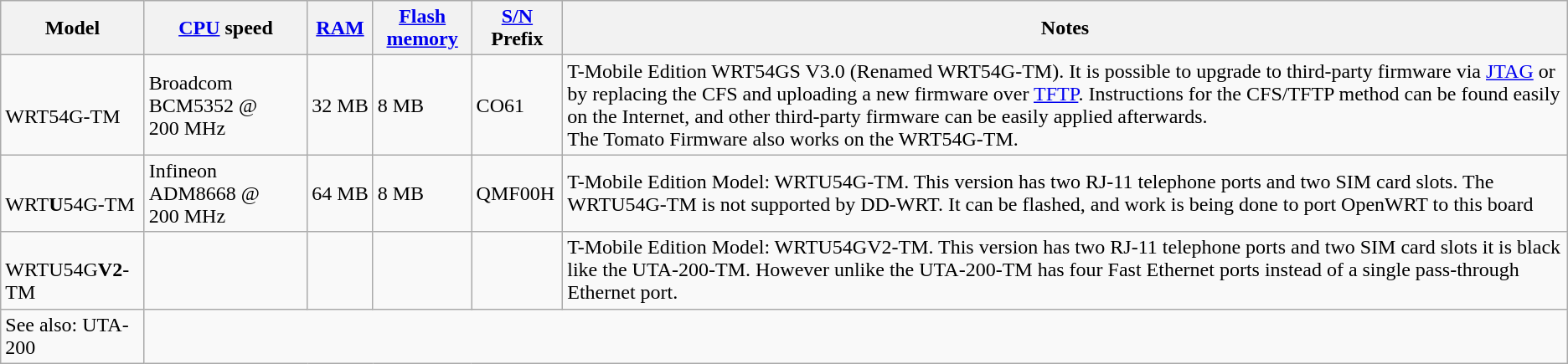<table class="wikitable sortable">
<tr>
<th>Model</th>
<th><a href='#'>CPU</a> speed</th>
<th><a href='#'>RAM</a></th>
<th><a href='#'>Flash memory</a></th>
<th><a href='#'>S/N</a> Prefix</th>
<th>Notes</th>
</tr>
<tr>
<td><br>WRT54G-TM</td>
<td>Broadcom BCM5352 @ 200 MHz</td>
<td>32 MB</td>
<td>8 MB</td>
<td>CO61</td>
<td>T-Mobile Edition WRT54GS V3.0 (Renamed WRT54G-TM).  It is possible to upgrade to third-party firmware via <a href='#'>JTAG</a> or by replacing the CFS and uploading a new firmware over <a href='#'>TFTP</a>. Instructions for the CFS/TFTP method can be found easily on the Internet, and other third-party firmware can be easily applied afterwards.<br>The Tomato Firmware also works on the WRT54G-TM.</td>
</tr>
<tr>
<td><br>WRT<span><strong>U</strong></span>54G-TM</td>
<td>Infineon ADM8668 @ 200 MHz </td>
<td>64 MB</td>
<td>8 MB</td>
<td>QMF00H</td>
<td>T-Mobile Edition  Model: WRTU54G-TM. This version has two RJ-11 telephone ports and two SIM card slots.  The WRTU54G-TM is not supported by DD-WRT. It can be flashed, and work is being done to port OpenWRT to this board </td>
</tr>
<tr>
<td><br>WRTU54G<span><strong>V2</strong></span>-TM</td>
<td></td>
<td></td>
<td></td>
<td></td>
<td>T-Mobile Edition Model: WRTU54GV2-TM. This version has two RJ-11 telephone ports and two SIM card slots it is black like the UTA-200-TM.  However unlike the UTA-200-TM has four Fast Ethernet ports instead of a single pass-through Ethernet port.</td>
</tr>
<tr>
<td>See also: UTA-200</td>
</tr>
</table>
